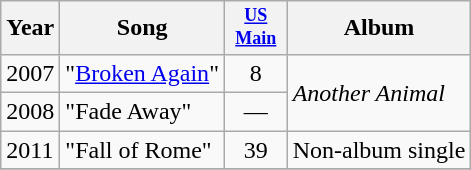<table class="wikitable" style="margin">
<tr>
<th>Year</th>
<th>Song</th>
<th style="width:3em;font-size:75%"><a href='#'>US<br>Main</a></th>
<th>Album</th>
</tr>
<tr>
<td>2007</td>
<td>"<a href='#'>Broken Again</a>"</td>
<td align="center">8</td>
<td rowspan="2"><em>Another Animal</em></td>
</tr>
<tr>
<td>2008</td>
<td>"Fade Away"</td>
<td align="center">—</td>
</tr>
<tr>
<td>2011</td>
<td>"Fall of Rome"</td>
<td align="center">39</td>
<td>Non-album single</td>
</tr>
<tr>
</tr>
</table>
